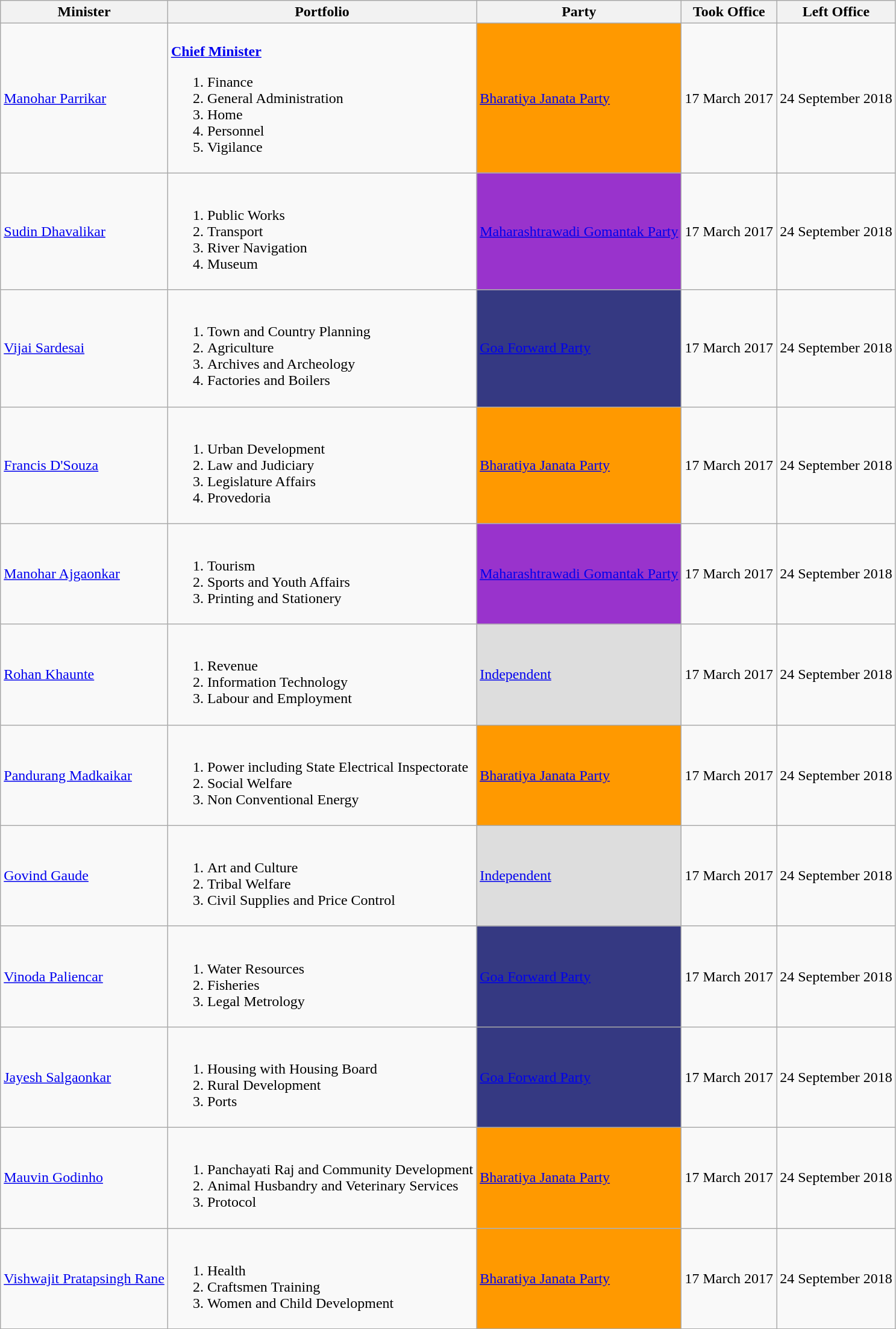<table class="wikitable sortable">
<tr>
<th>Minister</th>
<th>Portfolio</th>
<th>Party</th>
<th>Took Office</th>
<th>Left Office</th>
</tr>
<tr>
<td><a href='#'>Manohar Parrikar</a></td>
<td><br><strong><a href='#'>Chief Minister</a></strong><ol><li>Finance</li><li>General Administration</li><li>Home</li><li>Personnel</li><li>Vigilance</li></ol></td>
<td bgcolor=#FF9900><a href='#'>Bharatiya Janata Party</a></td>
<td>17 March 2017</td>
<td>24 September 2018</td>
</tr>
<tr>
<td><a href='#'>Sudin Dhavalikar</a></td>
<td><br><ol><li>Public Works</li><li>Transport</li><li>River Navigation</li><li>Museum</li></ol></td>
<td bgcolor=#9933CC><a href='#'>Maharashtrawadi Gomantak Party</a></td>
<td>17 March 2017</td>
<td>24 September 2018</td>
</tr>
<tr>
<td><a href='#'>Vijai Sardesai</a></td>
<td><br><ol><li>Town and Country Planning</li><li>Agriculture</li><li>Archives and Archeology</li><li>Factories and Boilers</li></ol></td>
<td bgcolor=#353982><a href='#'>Goa Forward Party</a></td>
<td>17 March 2017</td>
<td>24 September 2018</td>
</tr>
<tr>
<td><a href='#'>Francis D'Souza</a></td>
<td><br><ol><li>Urban Development</li><li>Law and Judiciary</li><li>Legislature Affairs</li><li>Provedoria</li></ol></td>
<td bgcolor=#FF9900><a href='#'>Bharatiya Janata Party</a></td>
<td>17 March 2017</td>
<td>24 September 2018</td>
</tr>
<tr>
<td><a href='#'>Manohar Ajgaonkar</a></td>
<td><br><ol><li>Tourism</li><li>Sports and Youth Affairs</li><li>Printing and Stationery</li></ol></td>
<td bgcolor=#9933CC><a href='#'>Maharashtrawadi Gomantak Party</a></td>
<td>17 March 2017</td>
<td>24 September 2018</td>
</tr>
<tr>
<td><a href='#'>Rohan Khaunte</a></td>
<td><br><ol><li>Revenue</li><li>Information Technology</li><li>Labour and Employment</li></ol></td>
<td bgcolor=#DDDDDD><a href='#'>Independent</a></td>
<td>17 March 2017</td>
<td>24 September 2018</td>
</tr>
<tr>
<td><a href='#'>Pandurang Madkaikar</a></td>
<td><br><ol><li>Power including State Electrical Inspectorate</li><li>Social Welfare</li><li>Non Conventional Energy</li></ol></td>
<td bgcolor=#FF9900><a href='#'>Bharatiya Janata Party</a></td>
<td>17 March 2017</td>
<td>24 September 2018</td>
</tr>
<tr>
<td><a href='#'>Govind Gaude</a></td>
<td><br><ol><li>Art and Culture</li><li>Tribal Welfare</li><li>Civil Supplies and Price Control</li></ol></td>
<td bgcolor=#DDDDDD><a href='#'>Independent</a></td>
<td>17 March 2017</td>
<td>24 September 2018</td>
</tr>
<tr>
<td><a href='#'>Vinoda Paliencar</a></td>
<td><br><ol><li>Water Resources</li><li>Fisheries</li><li>Legal Metrology</li></ol></td>
<td bgcolor=#353982><a href='#'>Goa Forward Party</a></td>
<td>17 March 2017</td>
<td>24 September 2018</td>
</tr>
<tr>
<td><a href='#'>Jayesh Salgaonkar</a></td>
<td><br><ol><li>Housing with Housing Board</li><li>Rural Development</li><li>Ports</li></ol></td>
<td bgcolor=#353982><a href='#'>Goa Forward Party</a></td>
<td>17 March 2017</td>
<td>24 September 2018</td>
</tr>
<tr>
<td><a href='#'>Mauvin Godinho</a></td>
<td><br><ol><li>Panchayati Raj and Community Development</li><li>Animal Husbandry and Veterinary Services</li><li>Protocol</li></ol></td>
<td bgcolor=#FF9900><a href='#'>Bharatiya Janata Party</a></td>
<td>17 March 2017</td>
<td>24 September 2018</td>
</tr>
<tr>
<td><a href='#'>Vishwajit Pratapsingh Rane</a></td>
<td><br><ol><li>Health</li><li>Craftsmen Training</li><li>Women and Child Development</li></ol></td>
<td bgcolor=#FF9900><a href='#'>Bharatiya Janata Party</a></td>
<td>17 March 2017</td>
<td>24 September 2018</td>
</tr>
<tr>
</tr>
</table>
